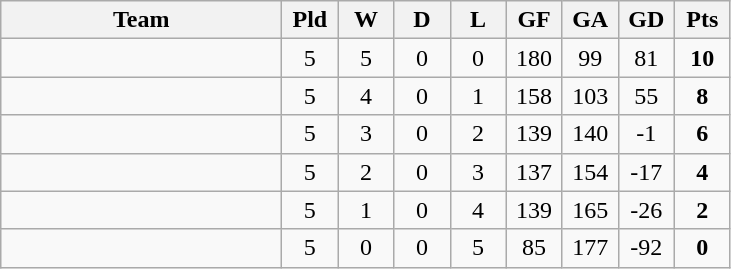<table class="wikitable" style="text-align: center;">
<tr>
<th width="180">Team</th>
<th width="30">Pld</th>
<th width="30">W</th>
<th width="30">D</th>
<th width="30">L</th>
<th width="30">GF</th>
<th width="30">GA</th>
<th width="30">GD</th>
<th width="30">Pts</th>
</tr>
<tr>
<td align="left"></td>
<td>5</td>
<td>5</td>
<td>0</td>
<td>0</td>
<td>180</td>
<td>99</td>
<td>81</td>
<td><strong>10</strong></td>
</tr>
<tr>
<td align="left"></td>
<td>5</td>
<td>4</td>
<td>0</td>
<td>1</td>
<td>158</td>
<td>103</td>
<td>55</td>
<td><strong>8</strong></td>
</tr>
<tr>
<td align="left"></td>
<td>5</td>
<td>3</td>
<td>0</td>
<td>2</td>
<td>139</td>
<td>140</td>
<td>-1</td>
<td><strong>6</strong></td>
</tr>
<tr>
<td align="left"></td>
<td>5</td>
<td>2</td>
<td>0</td>
<td>3</td>
<td>137</td>
<td>154</td>
<td>-17</td>
<td><strong>4</strong></td>
</tr>
<tr>
<td align="left"></td>
<td>5</td>
<td>1</td>
<td>0</td>
<td>4</td>
<td>139</td>
<td>165</td>
<td>-26</td>
<td><strong>2</strong></td>
</tr>
<tr>
<td align="left"></td>
<td>5</td>
<td>0</td>
<td>0</td>
<td>5</td>
<td>85</td>
<td>177</td>
<td>-92</td>
<td><strong>0</strong></td>
</tr>
</table>
